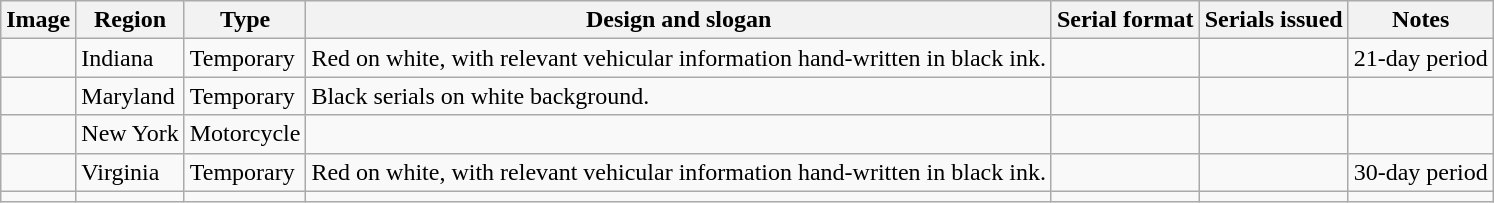<table class="wikitable">
<tr>
<th>Image</th>
<th>Region</th>
<th>Type</th>
<th>Design and slogan</th>
<th>Serial format</th>
<th>Serials issued</th>
<th>Notes</th>
</tr>
<tr>
<td></td>
<td>Indiana</td>
<td>Temporary</td>
<td>Red on white, with relevant vehicular information hand-written in black ink.</td>
<td></td>
<td></td>
<td>21-day period</td>
</tr>
<tr>
<td></td>
<td>Maryland</td>
<td>Temporary</td>
<td>Black serials on white background.</td>
<td></td>
<td></td>
<td></td>
</tr>
<tr>
<td></td>
<td>New York</td>
<td>Motorcycle</td>
<td></td>
<td></td>
<td></td>
</tr>
<tr>
<td></td>
<td>Virginia</td>
<td>Temporary</td>
<td>Red on white, with relevant vehicular information hand-written in black ink.</td>
<td></td>
<td></td>
<td>30-day period</td>
</tr>
<tr>
<td></td>
<td></td>
<td></td>
<td></td>
<td></td>
<td></td>
<td></td>
</tr>
</table>
